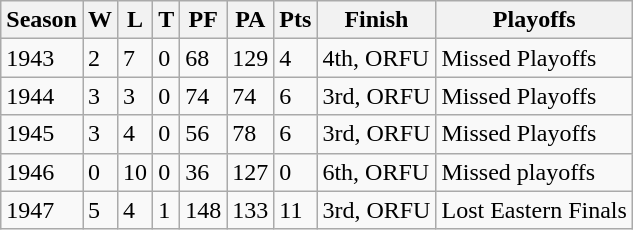<table class="wikitable">
<tr>
<th>Season</th>
<th>W</th>
<th>L</th>
<th>T</th>
<th>PF</th>
<th>PA</th>
<th>Pts</th>
<th>Finish</th>
<th>Playoffs</th>
</tr>
<tr>
<td>1943</td>
<td>2</td>
<td>7</td>
<td>0</td>
<td>68</td>
<td>129</td>
<td>4</td>
<td>4th, ORFU</td>
<td>Missed Playoffs</td>
</tr>
<tr>
<td>1944</td>
<td>3</td>
<td>3</td>
<td>0</td>
<td>74</td>
<td>74</td>
<td>6</td>
<td>3rd, ORFU</td>
<td>Missed Playoffs</td>
</tr>
<tr>
<td>1945</td>
<td>3</td>
<td>4</td>
<td>0</td>
<td>56</td>
<td>78</td>
<td>6</td>
<td>3rd, ORFU</td>
<td>Missed Playoffs</td>
</tr>
<tr>
<td>1946</td>
<td>0</td>
<td>10</td>
<td>0</td>
<td>36</td>
<td>127</td>
<td>0</td>
<td>6th, ORFU</td>
<td>Missed playoffs</td>
</tr>
<tr>
<td>1947</td>
<td>5</td>
<td>4</td>
<td>1</td>
<td>148</td>
<td>133</td>
<td>11</td>
<td>3rd, ORFU</td>
<td>Lost Eastern Finals</td>
</tr>
</table>
